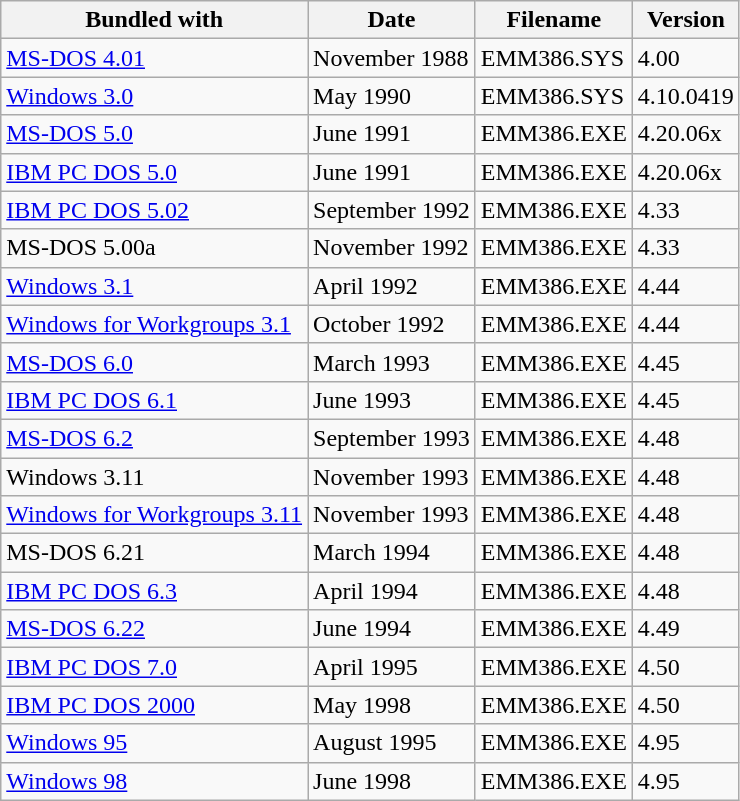<table class="wikitable">
<tr>
<th>Bundled with</th>
<th>Date</th>
<th>Filename</th>
<th>Version</th>
</tr>
<tr>
<td><a href='#'>MS-DOS 4.01</a></td>
<td>November 1988</td>
<td>EMM386.SYS</td>
<td>4.00</td>
</tr>
<tr>
<td><a href='#'>Windows 3.0</a></td>
<td>May 1990</td>
<td>EMM386.SYS</td>
<td>4.10.0419</td>
</tr>
<tr>
<td><a href='#'>MS-DOS 5.0</a></td>
<td>June 1991</td>
<td>EMM386.EXE</td>
<td>4.20.06x</td>
</tr>
<tr>
<td><a href='#'>IBM PC DOS 5.0</a></td>
<td>June 1991</td>
<td>EMM386.EXE</td>
<td>4.20.06x</td>
</tr>
<tr>
<td><a href='#'>IBM PC DOS 5.02</a></td>
<td>September 1992</td>
<td>EMM386.EXE</td>
<td>4.33</td>
</tr>
<tr>
<td>MS-DOS 5.00a</td>
<td>November 1992</td>
<td>EMM386.EXE</td>
<td>4.33</td>
</tr>
<tr>
<td><a href='#'>Windows 3.1</a></td>
<td>April 1992</td>
<td>EMM386.EXE</td>
<td>4.44</td>
</tr>
<tr>
<td><a href='#'>Windows for Workgroups 3.1</a></td>
<td>October 1992</td>
<td>EMM386.EXE</td>
<td>4.44</td>
</tr>
<tr>
<td><a href='#'>MS-DOS 6.0</a></td>
<td>March 1993</td>
<td>EMM386.EXE</td>
<td>4.45</td>
</tr>
<tr>
<td><a href='#'>IBM PC DOS 6.1</a></td>
<td>June 1993</td>
<td>EMM386.EXE</td>
<td>4.45</td>
</tr>
<tr>
<td><a href='#'>MS-DOS 6.2</a></td>
<td>September 1993</td>
<td>EMM386.EXE</td>
<td>4.48</td>
</tr>
<tr>
<td>Windows 3.11</td>
<td>November 1993</td>
<td>EMM386.EXE</td>
<td>4.48</td>
</tr>
<tr>
<td><a href='#'>Windows for Workgroups 3.11</a></td>
<td>November 1993</td>
<td>EMM386.EXE</td>
<td>4.48</td>
</tr>
<tr>
<td>MS-DOS 6.21</td>
<td>March 1994</td>
<td>EMM386.EXE</td>
<td>4.48</td>
</tr>
<tr>
<td><a href='#'>IBM PC DOS 6.3</a></td>
<td>April 1994</td>
<td>EMM386.EXE</td>
<td>4.48</td>
</tr>
<tr>
<td><a href='#'>MS-DOS 6.22</a></td>
<td>June 1994</td>
<td>EMM386.EXE</td>
<td>4.49</td>
</tr>
<tr>
<td><a href='#'>IBM PC DOS 7.0</a></td>
<td>April 1995</td>
<td>EMM386.EXE</td>
<td>4.50</td>
</tr>
<tr>
<td><a href='#'>IBM PC DOS 2000</a></td>
<td>May 1998</td>
<td>EMM386.EXE</td>
<td>4.50</td>
</tr>
<tr>
<td><a href='#'>Windows 95</a></td>
<td>August 1995</td>
<td>EMM386.EXE</td>
<td>4.95</td>
</tr>
<tr>
<td><a href='#'>Windows 98</a></td>
<td>June 1998</td>
<td>EMM386.EXE</td>
<td>4.95</td>
</tr>
</table>
